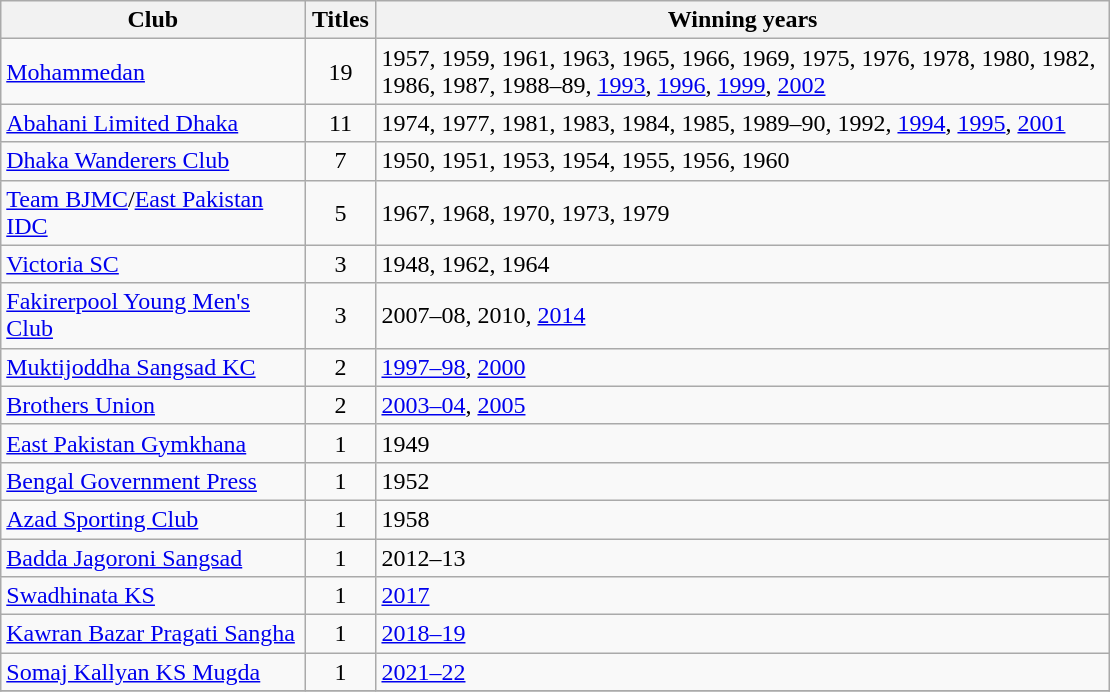<table class="wikitable sortable" width="740px">
<tr>
<th width=200px>Club</th>
<th width=40px>Titles</th>
<th width=500px>Winning years</th>
</tr>
<tr>
<td><a href='#'>Mohammedan</a></td>
<td align="center">19</td>
<td>1957, 1959, 1961, 1963, 1965, 1966, 1969, 1975, 1976, 1978, 1980, 1982, 1986, 1987, 1988–89, <a href='#'>1993</a>, <a href='#'>1996</a>, <a href='#'>1999</a>, <a href='#'>2002</a></td>
</tr>
<tr>
<td><a href='#'>Abahani Limited Dhaka</a></td>
<td align="center">11</td>
<td>1974, 1977, 1981, 1983, 1984, 1985, 1989–90, 1992, <a href='#'>1994</a>, <a href='#'>1995</a>, <a href='#'>2001</a></td>
</tr>
<tr>
<td><a href='#'>Dhaka Wanderers Club</a></td>
<td align=center>7</td>
<td>1950, 1951, 1953, 1954, 1955, 1956, 1960</td>
</tr>
<tr>
<td><a href='#'>Team BJMC</a>/<a href='#'>East Pakistan IDC</a></td>
<td align=center>5</td>
<td>1967, 1968, 1970, 1973, 1979</td>
</tr>
<tr>
<td><a href='#'>Victoria SC</a></td>
<td align=center>3</td>
<td>1948, 1962, 1964</td>
</tr>
<tr>
<td><a href='#'>Fakirerpool Young Men's Club</a></td>
<td align=center>3</td>
<td>2007–08, 2010, <a href='#'>2014</a></td>
</tr>
<tr>
<td><a href='#'>Muktijoddha Sangsad KC</a></td>
<td align="center">2</td>
<td><a href='#'>1997–98</a>, <a href='#'>2000</a></td>
</tr>
<tr>
<td><a href='#'>Brothers Union</a></td>
<td align="center">2</td>
<td><a href='#'>2003–04</a>, <a href='#'>2005</a></td>
</tr>
<tr>
<td><a href='#'>East Pakistan Gymkhana</a></td>
<td align="center">1</td>
<td>1949</td>
</tr>
<tr>
<td><a href='#'>Bengal Government Press</a></td>
<td align="center">1</td>
<td>1952</td>
</tr>
<tr>
<td><a href='#'>Azad Sporting Club</a></td>
<td align="center">1</td>
<td>1958</td>
</tr>
<tr>
<td><a href='#'>Badda Jagoroni Sangsad</a></td>
<td align="center">1</td>
<td>2012–13</td>
</tr>
<tr>
<td><a href='#'>Swadhinata KS</a></td>
<td align="center">1</td>
<td><a href='#'>2017</a></td>
</tr>
<tr>
<td><a href='#'>Kawran Bazar Pragati Sangha</a></td>
<td align="center">1</td>
<td><a href='#'>2018–19</a></td>
</tr>
<tr>
<td><a href='#'>Somaj Kallyan KS Mugda</a></td>
<td align="center">1</td>
<td><a href='#'>2021–22</a></td>
</tr>
<tr>
</tr>
</table>
